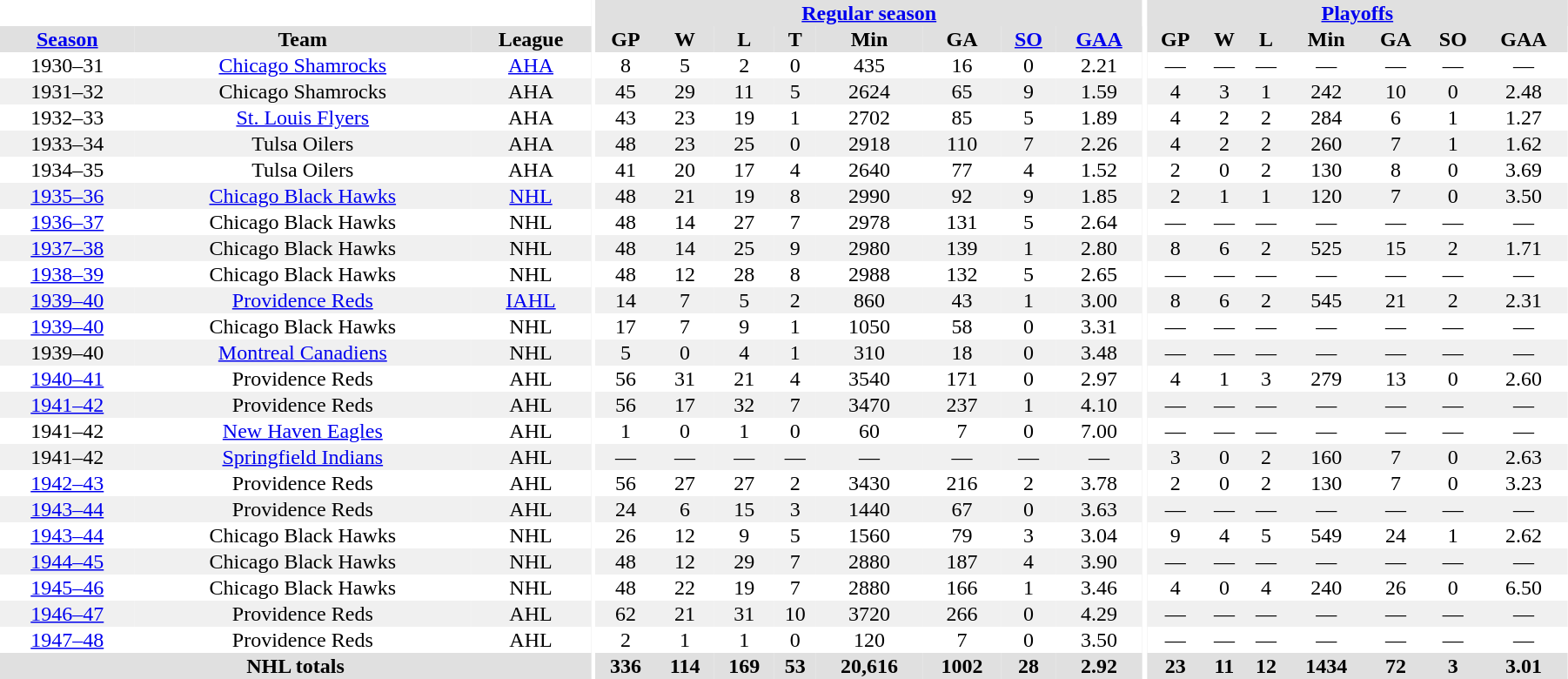<table border="0" cellpadding="1" cellspacing="0" style="width:95%; text-align:center;">
<tr bgcolor="#e0e0e0">
<th colspan="3" bgcolor="#ffffff"></th>
<th rowspan="99" bgcolor="#ffffff"></th>
<th colspan="8" bgcolor="#e0e0e0"><a href='#'>Regular season</a></th>
<th rowspan="99" bgcolor="#ffffff"></th>
<th colspan="7" bgcolor="#e0e0e0"><a href='#'>Playoffs</a></th>
</tr>
<tr bgcolor="#e0e0e0">
<th><a href='#'>Season</a></th>
<th>Team</th>
<th>League</th>
<th>GP</th>
<th>W</th>
<th>L</th>
<th>T</th>
<th>Min</th>
<th>GA</th>
<th><a href='#'>SO</a></th>
<th><a href='#'>GAA</a></th>
<th>GP</th>
<th>W</th>
<th>L</th>
<th>Min</th>
<th>GA</th>
<th>SO</th>
<th>GAA</th>
</tr>
<tr>
<td>1930–31</td>
<td><a href='#'>Chicago Shamrocks</a></td>
<td><a href='#'>AHA</a></td>
<td>8</td>
<td>5</td>
<td>2</td>
<td>0</td>
<td>435</td>
<td>16</td>
<td>0</td>
<td>2.21</td>
<td>—</td>
<td>—</td>
<td>—</td>
<td>—</td>
<td>—</td>
<td>—</td>
<td>—</td>
</tr>
<tr bgcolor="#f0f0f0">
<td>1931–32</td>
<td>Chicago Shamrocks</td>
<td>AHA</td>
<td>45</td>
<td>29</td>
<td>11</td>
<td>5</td>
<td>2624</td>
<td>65</td>
<td>9</td>
<td>1.59</td>
<td>4</td>
<td>3</td>
<td>1</td>
<td>242</td>
<td>10</td>
<td>0</td>
<td>2.48</td>
</tr>
<tr>
<td>1932–33</td>
<td><a href='#'>St. Louis Flyers</a></td>
<td>AHA</td>
<td>43</td>
<td>23</td>
<td>19</td>
<td>1</td>
<td>2702</td>
<td>85</td>
<td>5</td>
<td>1.89</td>
<td>4</td>
<td>2</td>
<td>2</td>
<td>284</td>
<td>6</td>
<td>1</td>
<td>1.27</td>
</tr>
<tr bgcolor="#f0f0f0">
<td>1933–34</td>
<td>Tulsa Oilers</td>
<td>AHA</td>
<td>48</td>
<td>23</td>
<td>25</td>
<td>0</td>
<td>2918</td>
<td>110</td>
<td>7</td>
<td>2.26</td>
<td>4</td>
<td>2</td>
<td>2</td>
<td>260</td>
<td>7</td>
<td>1</td>
<td>1.62</td>
</tr>
<tr>
<td>1934–35</td>
<td>Tulsa Oilers</td>
<td>AHA</td>
<td>41</td>
<td>20</td>
<td>17</td>
<td>4</td>
<td>2640</td>
<td>77</td>
<td>4</td>
<td>1.52</td>
<td>2</td>
<td>0</td>
<td>2</td>
<td>130</td>
<td>8</td>
<td>0</td>
<td>3.69</td>
</tr>
<tr bgcolor="#f0f0f0">
<td><a href='#'>1935–36</a></td>
<td><a href='#'>Chicago Black Hawks</a></td>
<td><a href='#'>NHL</a></td>
<td>48</td>
<td>21</td>
<td>19</td>
<td>8</td>
<td>2990</td>
<td>92</td>
<td>9</td>
<td>1.85</td>
<td>2</td>
<td>1</td>
<td>1</td>
<td>120</td>
<td>7</td>
<td>0</td>
<td>3.50</td>
</tr>
<tr>
<td><a href='#'>1936–37</a></td>
<td>Chicago Black Hawks</td>
<td>NHL</td>
<td>48</td>
<td>14</td>
<td>27</td>
<td>7</td>
<td>2978</td>
<td>131</td>
<td>5</td>
<td>2.64</td>
<td>—</td>
<td>—</td>
<td>—</td>
<td>—</td>
<td>—</td>
<td>—</td>
<td>—</td>
</tr>
<tr bgcolor="#f0f0f0">
<td><a href='#'>1937–38</a></td>
<td>Chicago Black Hawks</td>
<td>NHL</td>
<td>48</td>
<td>14</td>
<td>25</td>
<td>9</td>
<td>2980</td>
<td>139</td>
<td>1</td>
<td>2.80</td>
<td>8</td>
<td>6</td>
<td>2</td>
<td>525</td>
<td>15</td>
<td>2</td>
<td>1.71</td>
</tr>
<tr>
<td><a href='#'>1938–39</a></td>
<td>Chicago Black Hawks</td>
<td>NHL</td>
<td>48</td>
<td>12</td>
<td>28</td>
<td>8</td>
<td>2988</td>
<td>132</td>
<td>5</td>
<td>2.65</td>
<td>—</td>
<td>—</td>
<td>—</td>
<td>—</td>
<td>—</td>
<td>—</td>
<td>—</td>
</tr>
<tr bgcolor="#f0f0f0">
<td><a href='#'>1939–40</a></td>
<td><a href='#'>Providence Reds</a></td>
<td><a href='#'>IAHL</a></td>
<td>14</td>
<td>7</td>
<td>5</td>
<td>2</td>
<td>860</td>
<td>43</td>
<td>1</td>
<td>3.00</td>
<td>8</td>
<td>6</td>
<td>2</td>
<td>545</td>
<td>21</td>
<td>2</td>
<td>2.31</td>
</tr>
<tr>
<td><a href='#'>1939–40</a></td>
<td>Chicago Black Hawks</td>
<td>NHL</td>
<td>17</td>
<td>7</td>
<td>9</td>
<td>1</td>
<td>1050</td>
<td>58</td>
<td>0</td>
<td>3.31</td>
<td>—</td>
<td>—</td>
<td>—</td>
<td>—</td>
<td>—</td>
<td>—</td>
<td>—</td>
</tr>
<tr bgcolor="#f0f0f0">
<td>1939–40</td>
<td><a href='#'>Montreal Canadiens</a></td>
<td>NHL</td>
<td>5</td>
<td>0</td>
<td>4</td>
<td>1</td>
<td>310</td>
<td>18</td>
<td>0</td>
<td>3.48</td>
<td>—</td>
<td>—</td>
<td>—</td>
<td>—</td>
<td>—</td>
<td>—</td>
<td>—</td>
</tr>
<tr>
<td><a href='#'>1940–41</a></td>
<td>Providence Reds</td>
<td>AHL</td>
<td>56</td>
<td>31</td>
<td>21</td>
<td>4</td>
<td>3540</td>
<td>171</td>
<td>0</td>
<td>2.97</td>
<td>4</td>
<td>1</td>
<td>3</td>
<td>279</td>
<td>13</td>
<td>0</td>
<td>2.60</td>
</tr>
<tr bgcolor="#f0f0f0">
<td><a href='#'>1941–42</a></td>
<td>Providence Reds</td>
<td>AHL</td>
<td>56</td>
<td>17</td>
<td>32</td>
<td>7</td>
<td>3470</td>
<td>237</td>
<td>1</td>
<td>4.10</td>
<td>—</td>
<td>—</td>
<td>—</td>
<td>—</td>
<td>—</td>
<td>—</td>
<td>—</td>
</tr>
<tr>
<td>1941–42</td>
<td><a href='#'>New Haven Eagles</a></td>
<td>AHL</td>
<td>1</td>
<td>0</td>
<td>1</td>
<td>0</td>
<td>60</td>
<td>7</td>
<td>0</td>
<td>7.00</td>
<td>—</td>
<td>—</td>
<td>—</td>
<td>—</td>
<td>—</td>
<td>—</td>
<td>—</td>
</tr>
<tr bgcolor="#f0f0f0">
<td>1941–42</td>
<td><a href='#'>Springfield Indians</a></td>
<td>AHL</td>
<td>—</td>
<td>—</td>
<td>—</td>
<td>—</td>
<td>—</td>
<td>—</td>
<td>—</td>
<td>—</td>
<td>3</td>
<td>0</td>
<td>2</td>
<td>160</td>
<td>7</td>
<td>0</td>
<td>2.63</td>
</tr>
<tr>
<td><a href='#'>1942–43</a></td>
<td>Providence Reds</td>
<td>AHL</td>
<td>56</td>
<td>27</td>
<td>27</td>
<td>2</td>
<td>3430</td>
<td>216</td>
<td>2</td>
<td>3.78</td>
<td>2</td>
<td>0</td>
<td>2</td>
<td>130</td>
<td>7</td>
<td>0</td>
<td>3.23</td>
</tr>
<tr bgcolor="#f0f0f0">
<td><a href='#'>1943–44</a></td>
<td>Providence Reds</td>
<td>AHL</td>
<td>24</td>
<td>6</td>
<td>15</td>
<td>3</td>
<td>1440</td>
<td>67</td>
<td>0</td>
<td>3.63</td>
<td>—</td>
<td>—</td>
<td>—</td>
<td>—</td>
<td>—</td>
<td>—</td>
<td>—</td>
</tr>
<tr>
<td><a href='#'>1943–44</a></td>
<td>Chicago Black Hawks</td>
<td>NHL</td>
<td>26</td>
<td>12</td>
<td>9</td>
<td>5</td>
<td>1560</td>
<td>79</td>
<td>3</td>
<td>3.04</td>
<td>9</td>
<td>4</td>
<td>5</td>
<td>549</td>
<td>24</td>
<td>1</td>
<td>2.62</td>
</tr>
<tr bgcolor="#f0f0f0">
<td><a href='#'>1944–45</a></td>
<td>Chicago Black Hawks</td>
<td>NHL</td>
<td>48</td>
<td>12</td>
<td>29</td>
<td>7</td>
<td>2880</td>
<td>187</td>
<td>4</td>
<td>3.90</td>
<td>—</td>
<td>—</td>
<td>—</td>
<td>—</td>
<td>—</td>
<td>—</td>
<td>—</td>
</tr>
<tr>
<td><a href='#'>1945–46</a></td>
<td>Chicago Black Hawks</td>
<td>NHL</td>
<td>48</td>
<td>22</td>
<td>19</td>
<td>7</td>
<td>2880</td>
<td>166</td>
<td>1</td>
<td>3.46</td>
<td>4</td>
<td>0</td>
<td>4</td>
<td>240</td>
<td>26</td>
<td>0</td>
<td>6.50</td>
</tr>
<tr bgcolor="#f0f0f0">
<td><a href='#'>1946–47</a></td>
<td>Providence Reds</td>
<td>AHL</td>
<td>62</td>
<td>21</td>
<td>31</td>
<td>10</td>
<td>3720</td>
<td>266</td>
<td>0</td>
<td>4.29</td>
<td>—</td>
<td>—</td>
<td>—</td>
<td>—</td>
<td>—</td>
<td>—</td>
<td>—</td>
</tr>
<tr>
<td><a href='#'>1947–48</a></td>
<td>Providence Reds</td>
<td>AHL</td>
<td>2</td>
<td>1</td>
<td>1</td>
<td>0</td>
<td>120</td>
<td>7</td>
<td>0</td>
<td>3.50</td>
<td>—</td>
<td>—</td>
<td>—</td>
<td>—</td>
<td>—</td>
<td>—</td>
<td>—</td>
</tr>
<tr bgcolor="#e0e0e0">
<th colspan="3">NHL totals</th>
<th>336</th>
<th>114</th>
<th>169</th>
<th>53</th>
<th>20,616</th>
<th>1002</th>
<th>28</th>
<th>2.92</th>
<th>23</th>
<th>11</th>
<th>12</th>
<th>1434</th>
<th>72</th>
<th>3</th>
<th>3.01</th>
</tr>
</table>
